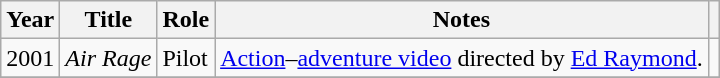<table class="wikitable sortable">
<tr>
<th>Year</th>
<th>Title</th>
<th>Role</th>
<th class="unsortable">Notes</th>
<th class="unsortable"></th>
</tr>
<tr>
<td>2001</td>
<td><em>Air Rage</em></td>
<td>Pilot</td>
<td><a href='#'>Action</a>–<a href='#'>adventure video</a> directed by <a href='#'>Ed Raymond</a>.</td>
<td></td>
</tr>
<tr>
</tr>
</table>
